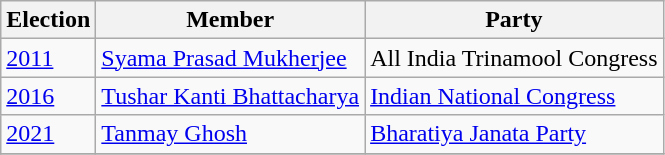<table - class="wikitable sortable">
<tr>
<th>Election</th>
<th>Member</th>
<th>Party</th>
</tr>
<tr>
<td><a href='#'>2011</a></td>
<td><a href='#'>Syama Prasad Mukherjee</a></td>
<td>All India Trinamool Congress</td>
</tr>
<tr>
<td><a href='#'>2016</a></td>
<td><a href='#'>Tushar Kanti Bhattacharya</a></td>
<td><a href='#'>Indian National Congress</a></td>
</tr>
<tr>
<td><a href='#'>2021</a></td>
<td><a href='#'>Tanmay Ghosh</a></td>
<td><a href='#'>Bharatiya Janata Party</a></td>
</tr>
<tr>
</tr>
</table>
